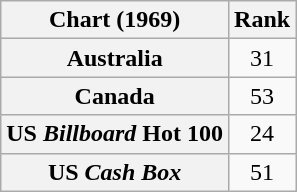<table class="wikitable sortable plainrowheaders">
<tr>
<th scope="col">Chart (1969)</th>
<th scope="col">Rank</th>
</tr>
<tr>
<th scope="row">Australia</th>
<td style="text-align:center;">31</td>
</tr>
<tr>
<th scope="row">Canada</th>
<td style="text-align:center;">53</td>
</tr>
<tr>
<th scope="row">US <em>Billboard</em> Hot 100</th>
<td style="text-align:center;">24</td>
</tr>
<tr>
<th scope="row">US <em>Cash Box</em></th>
<td style="text-align:center;">51</td>
</tr>
</table>
